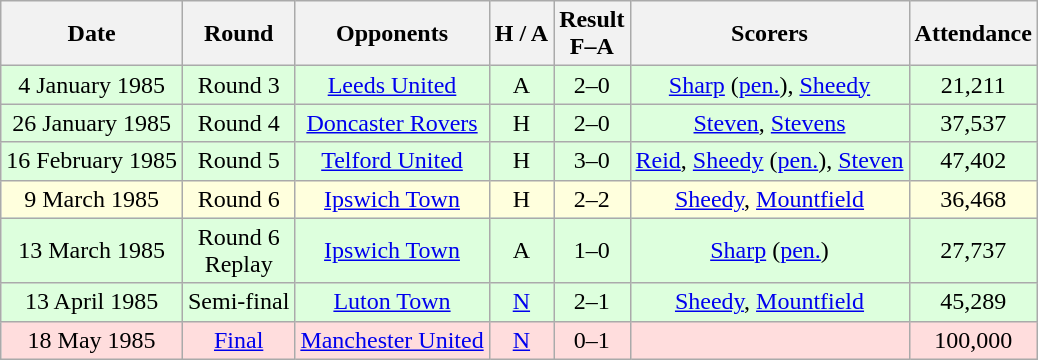<table class="wikitable" style="text-align:center">
<tr>
<th>Date</th>
<th>Round</th>
<th>Opponents</th>
<th>H / A</th>
<th>Result<br>F–A</th>
<th>Scorers</th>
<th>Attendance</th>
</tr>
<tr bgcolor="#ddffdd">
<td>4 January 1985</td>
<td>Round 3</td>
<td><a href='#'>Leeds United</a></td>
<td>A</td>
<td>2–0</td>
<td><a href='#'>Sharp</a> (<a href='#'>pen.</a>), <a href='#'>Sheedy</a></td>
<td>21,211</td>
</tr>
<tr bgcolor="#ddffdd">
<td>26 January 1985</td>
<td>Round 4</td>
<td><a href='#'>Doncaster Rovers</a></td>
<td>H</td>
<td>2–0</td>
<td><a href='#'>Steven</a>, <a href='#'>Stevens</a></td>
<td>37,537</td>
</tr>
<tr bgcolor="#ddffdd">
<td>16 February 1985</td>
<td>Round 5</td>
<td><a href='#'>Telford United</a></td>
<td>H</td>
<td>3–0</td>
<td><a href='#'>Reid</a>, <a href='#'>Sheedy</a> (<a href='#'>pen.</a>), <a href='#'>Steven</a></td>
<td>47,402</td>
</tr>
<tr bgcolor="#ffffdd">
<td>9 March 1985</td>
<td>Round 6</td>
<td><a href='#'>Ipswich Town</a></td>
<td>H</td>
<td>2–2</td>
<td><a href='#'>Sheedy</a>, <a href='#'>Mountfield</a></td>
<td>36,468</td>
</tr>
<tr bgcolor="#ddffdd">
<td>13 March 1985</td>
<td>Round 6<br>Replay</td>
<td><a href='#'>Ipswich Town</a></td>
<td>A</td>
<td>1–0</td>
<td><a href='#'>Sharp</a> (<a href='#'>pen.</a>)</td>
<td>27,737</td>
</tr>
<tr bgcolor="#ddffdd">
<td>13 April 1985</td>
<td>Semi-final</td>
<td><a href='#'>Luton Town</a></td>
<td><a href='#'>N</a></td>
<td>2–1</td>
<td><a href='#'>Sheedy</a>, <a href='#'>Mountfield</a></td>
<td>45,289</td>
</tr>
<tr bgcolor="#ffdddd">
<td>18 May 1985</td>
<td><a href='#'>Final</a></td>
<td><a href='#'>Manchester United</a></td>
<td><a href='#'>N</a></td>
<td>0–1</td>
<td></td>
<td>100,000</td>
</tr>
</table>
